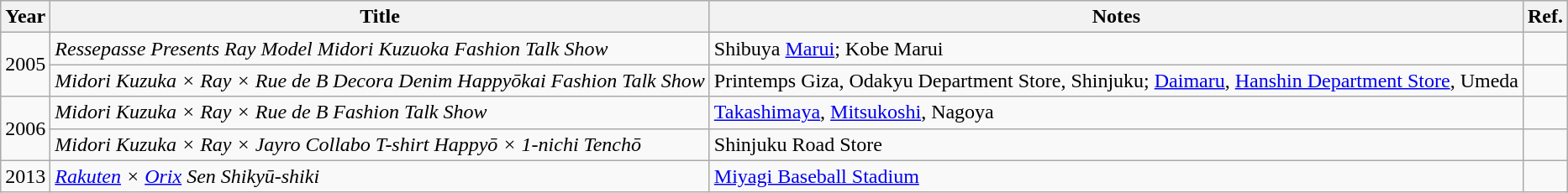<table class="wikitable">
<tr>
<th>Year</th>
<th>Title</th>
<th>Notes</th>
<th>Ref.</th>
</tr>
<tr>
<td rowspan="2">2005</td>
<td><em>Ressepasse Presents Ray Model Midori Kuzuoka Fashion Talk Show</em></td>
<td>Shibuya <a href='#'>Marui</a>; Kobe Marui</td>
<td></td>
</tr>
<tr>
<td><em>Midori Kuzuka × Ray × Rue de B Decora Denim Happyōkai Fashion Talk Show</em></td>
<td>Printemps Giza, Odakyu Department Store, Shinjuku; <a href='#'>Daimaru</a>, <a href='#'>Hanshin Department Store</a>, Umeda</td>
<td></td>
</tr>
<tr>
<td rowspan="2">2006</td>
<td><em>Midori Kuzuka × Ray × Rue de B Fashion Talk Show</em></td>
<td><a href='#'>Takashimaya</a>, <a href='#'>Mitsukoshi</a>, Nagoya</td>
<td></td>
</tr>
<tr>
<td><em>Midori Kuzuka × Ray × Jayro Collabo T-shirt Happyō × 1-nichi Tenchō</em></td>
<td>Shinjuku Road Store</td>
<td></td>
</tr>
<tr>
<td>2013</td>
<td><em><a href='#'>Rakuten</a> × <a href='#'>Orix</a> Sen Shikyū-shiki</em></td>
<td><a href='#'>Miyagi Baseball Stadium</a></td>
<td></td>
</tr>
</table>
